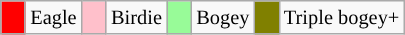<table class="wikitable" span=50 style="font-size:85%;">
<tr>
<td style="background:Red; width:10px;"></td>
<td>Eagle</td>
<td style="background:Pink; width:10px;"></td>
<td>Birdie</td>
<td style="background:PaleGreen; width:10px;"></td>
<td>Bogey<br></td>
<td style="background:Olive; width:10px;"></td>
<td>Triple bogey+</td>
</tr>
</table>
